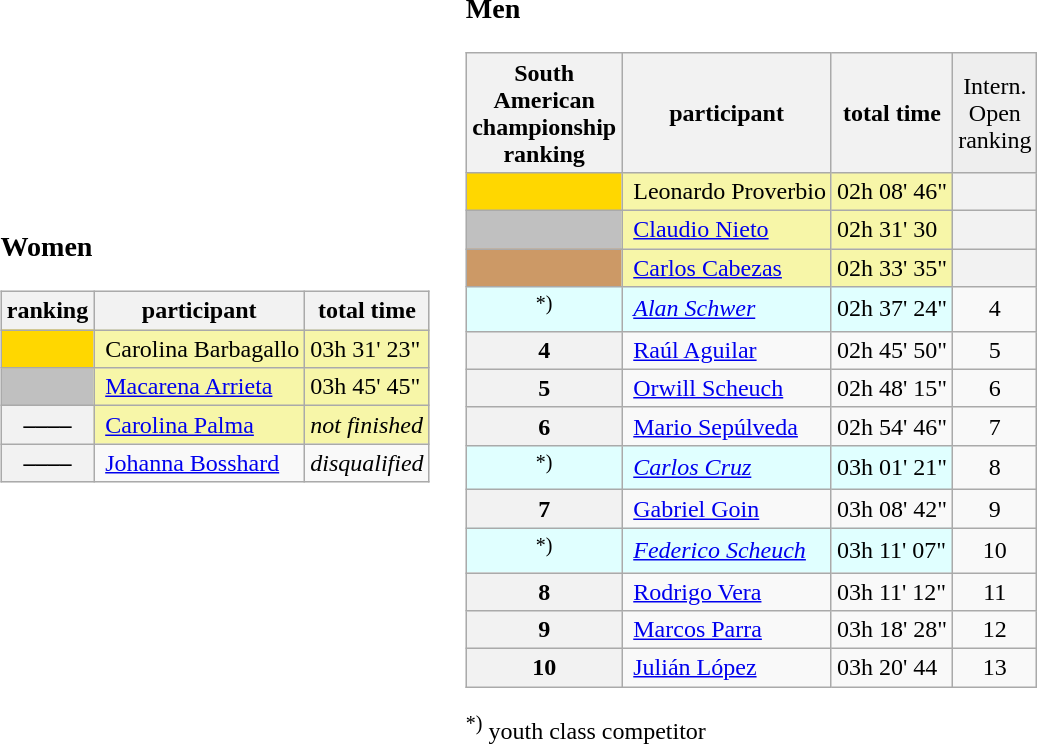<table>
<tr>
<td><br><h3>Women</h3><table class="wikitable">
<tr>
<th>ranking</th>
<th>participant</th>
<th>total time</th>
</tr>
<tr>
<td bgcolor="gold" align="center"></td>
<td bgcolor="#F7F6A8"> Carolina Barbagallo</td>
<td bgcolor="#F7F6A8">03h 31' 23"</td>
</tr>
<tr>
<td bgcolor="silver" align="center"></td>
<td bgcolor="#F7F6A8"> <a href='#'>Macarena Arrieta</a></td>
<td bgcolor="#F7F6A8">03h 45' 45"</td>
</tr>
<tr>
<th>––––</th>
<td bgcolor="#F7F6A8"> <a href='#'>Carolina Palma</a></td>
<td bgcolor="#F7F6A8"><em>not finished</em></td>
</tr>
<tr>
<th>––––</th>
<td> <a href='#'>Johanna Bosshard</a></td>
<td><em>disqualified</em></td>
</tr>
</table>
</td>
<td></td>
<td><br><h3>Men</h3><table class="wikitable">
<tr>
<th>South<br>American<br>championship<br>ranking</th>
<th>participant</th>
<th>total time</th>
<td bgcolor="#EEEEEE" align="center">Intern.<br>Open<br>ranking</td>
</tr>
<tr>
<td bgcolor="gold" align="center"></td>
<td bgcolor="#F7F6A8"> Leonardo Proverbio</td>
<td bgcolor="#F7F6A8">02h 08' 46"</td>
<th bgcolor="gold"></th>
</tr>
<tr>
<td bgcolor="silver" align="center"></td>
<td bgcolor="#F7F6A8"> <a href='#'>Claudio Nieto</a></td>
<td bgcolor="#F7F6A8">02h 31' 30</td>
<th bgcolor="silver"></th>
</tr>
<tr>
<td bgcolor="#cc9966" align="center"></td>
<td bgcolor="#F7F6A8"> <a href='#'>Carlos Cabezas</a></td>
<td bgcolor="#F7F6A8">02h 33' 35"</td>
<th bgcolor="#cc9966"></th>
</tr>
<tr>
<td bgcolor="#E0FFFF" align="center"><sup>*)</sup></td>
<td bgcolor="#E0FFFF"> <em><a href='#'>Alan Schwer</a></em></td>
<td bgcolor="#E0FFFF">02h 37' 24"</td>
<td align="center">4</td>
</tr>
<tr>
<th>4</th>
<td> <a href='#'>Raúl Aguilar</a></td>
<td>02h 45' 50"</td>
<td align="center">5</td>
</tr>
<tr>
<th>5</th>
<td> <a href='#'>Orwill Scheuch</a></td>
<td>02h 48' 15"</td>
<td align="center">6</td>
</tr>
<tr>
<th>6</th>
<td> <a href='#'>Mario Sepúlveda</a></td>
<td>02h 54' 46"</td>
<td align="center">7</td>
</tr>
<tr>
<td bgcolor="#E0FFFF" align="center"><sup>*)</sup></td>
<td bgcolor="#E0FFFF"> <em><a href='#'>Carlos Cruz</a></em></td>
<td bgcolor="#E0FFFF">03h 01' 21"</td>
<td align="center">8</td>
</tr>
<tr>
<th>7</th>
<td> <a href='#'>Gabriel Goin</a></td>
<td>03h 08' 42"</td>
<td align="center">9</td>
</tr>
<tr>
<td bgcolor="#E0FFFF" align="center"><sup>*)</sup></td>
<td bgcolor="#E0FFFF"> <em><a href='#'>Federico Scheuch</a></em></td>
<td bgcolor="#E0FFFF">03h 11' 07"</td>
<td align="center">10</td>
</tr>
<tr>
<th>8</th>
<td> <a href='#'>Rodrigo Vera</a></td>
<td>03h 11' 12"</td>
<td align="center">11</td>
</tr>
<tr>
<th>9</th>
<td> <a href='#'>Marcos Parra</a></td>
<td>03h 18' 28"</td>
<td align="center">12</td>
</tr>
<tr>
<th>10</th>
<td> <a href='#'>Julián López</a></td>
<td>03h 20' 44</td>
<td align="center">13</td>
</tr>
</table>
<sup>*)</sup> youth class competitor</td>
</tr>
</table>
